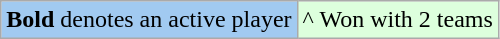<table class="wikitable" style="text-align:center;">
<tr>
<td style="background:#A1CAF1"><strong>Bold</strong> denotes an active player</td>
<td style="background:#DDFFDD">^ Won with 2 teams</td>
</tr>
</table>
